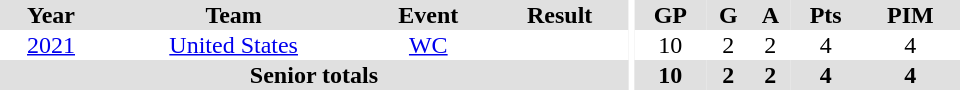<table border="0" cellpadding="1" cellspacing="0" ID="Table3" style="text-align:center; width:40em">
<tr ALIGN="center" bgcolor="#e0e0e0">
<th>Year</th>
<th>Team</th>
<th>Event</th>
<th>Result</th>
<th rowspan="99" bgcolor="#ffffff"></th>
<th>GP</th>
<th>G</th>
<th>A</th>
<th>Pts</th>
<th>PIM</th>
</tr>
<tr>
<td><a href='#'>2021</a></td>
<td><a href='#'>United States</a></td>
<td><a href='#'>WC</a></td>
<td></td>
<td>10</td>
<td>2</td>
<td>2</td>
<td>4</td>
<td>4</td>
</tr>
<tr bgcolor="#e0e0e0">
<th colspan="4">Senior totals</th>
<th>10</th>
<th>2</th>
<th>2</th>
<th>4</th>
<th>4</th>
</tr>
</table>
